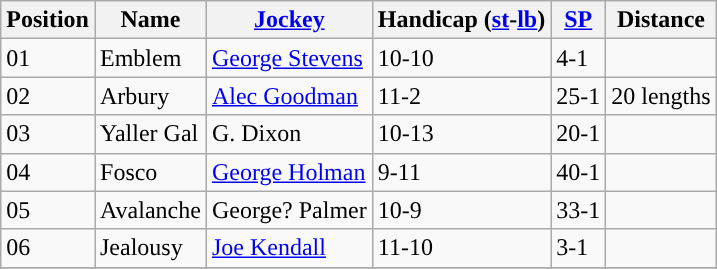<table class="wikitable sortable">
<tr>
<th data-sort-type="number"><strong>Position</strong></th>
<th>Name</th>
<th><a href='#'>Jockey</a></th>
<th>Handicap (<a href='#'>st</a>-<a href='#'>lb</a>)</th>
<th><a href='#'>SP</a></th>
<th>Distance</th>
</tr>
<tr>
<td>01</td>
<td>Emblem</td>
<td><a href='#'>George Stevens</a></td>
<td>10-10</td>
<td>4-1</td>
<td></td>
</tr>
<tr>
<td>02</td>
<td>Arbury</td>
<td><a href='#'>Alec Goodman</a></td>
<td>11-2</td>
<td>25-1</td>
<td>20 lengths</td>
</tr>
<tr>
<td>03</td>
<td>Yaller Gal</td>
<td>G. Dixon</td>
<td>10-13</td>
<td>20-1</td>
<td></td>
</tr>
<tr>
<td>04</td>
<td>Fosco</td>
<td><a href='#'>George Holman</a></td>
<td>9-11</td>
<td>40-1</td>
<td></td>
</tr>
<tr>
<td>05</td>
<td>Avalanche</td>
<td>George? Palmer</td>
<td>10-9</td>
<td>33-1</td>
<td></td>
</tr>
<tr>
<td>06</td>
<td>Jealousy</td>
<td><a href='#'>Joe Kendall</a></td>
<td>11-10</td>
<td>3-1</td>
<td></td>
</tr>
<tr>
</tr>
</table>
